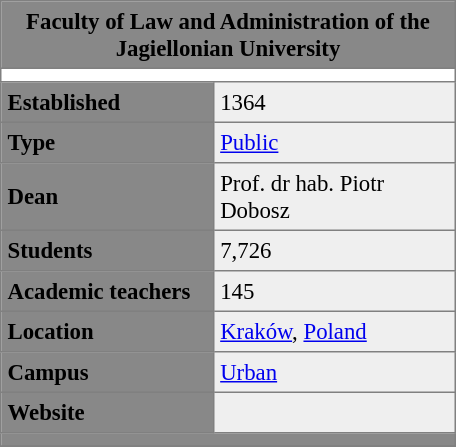<table class="toccolours" border="1" cellpadding="4" style="float: right; margin: 0 0 1em 1em; width: 20em; border-collapse: collapse; font-size: 95%; clear: right">
<tr>
<th colspan="2" align=center bgcolor="#888888"><span><strong>Faculty of Law and Administration of the Jagiellonian University</strong></span></th>
</tr>
<tr>
<td colspan="2" align=center></td>
</tr>
<tr>
<td bgcolor="#888888"><span> <strong>Established</strong></span></td>
<td bgcolor="#efefef">1364</td>
</tr>
<tr>
<td bgcolor="#888888"><span> <strong>Type</strong></span></td>
<td bgcolor="#efefef"><a href='#'>Public</a></td>
</tr>
<tr>
<td bgcolor="#888888"><span> <strong>Dean</strong></span></td>
<td bgcolor="#efefef">Prof. dr hab. Piotr Dobosz</td>
</tr>
<tr>
<td bgcolor="#888888"><span> <strong>Students</strong></span></td>
<td bgcolor="#efefef">7,726</td>
</tr>
<tr>
<td bgcolor="#888888"><span> <strong>Academic teachers</strong></span></td>
<td bgcolor="#efefef">145</td>
</tr>
<tr>
<td bgcolor="#888888"><span> <strong>Location</strong></span></td>
<td bgcolor="#efefef"><a href='#'>Kraków</a>, <a href='#'>Poland</a></td>
</tr>
<tr>
<td bgcolor="#888888"><span> <strong>Campus</strong></span></td>
<td bgcolor="#efefef"><a href='#'>Urban</a></td>
</tr>
<tr>
<td bgcolor="#888888"><span> <strong>Website</strong></span></td>
<td bgcolor="#efefef"></td>
</tr>
<tr>
<th colspan="2" align=center bgcolor="#888888"><span></span></th>
</tr>
<tr>
</tr>
</table>
